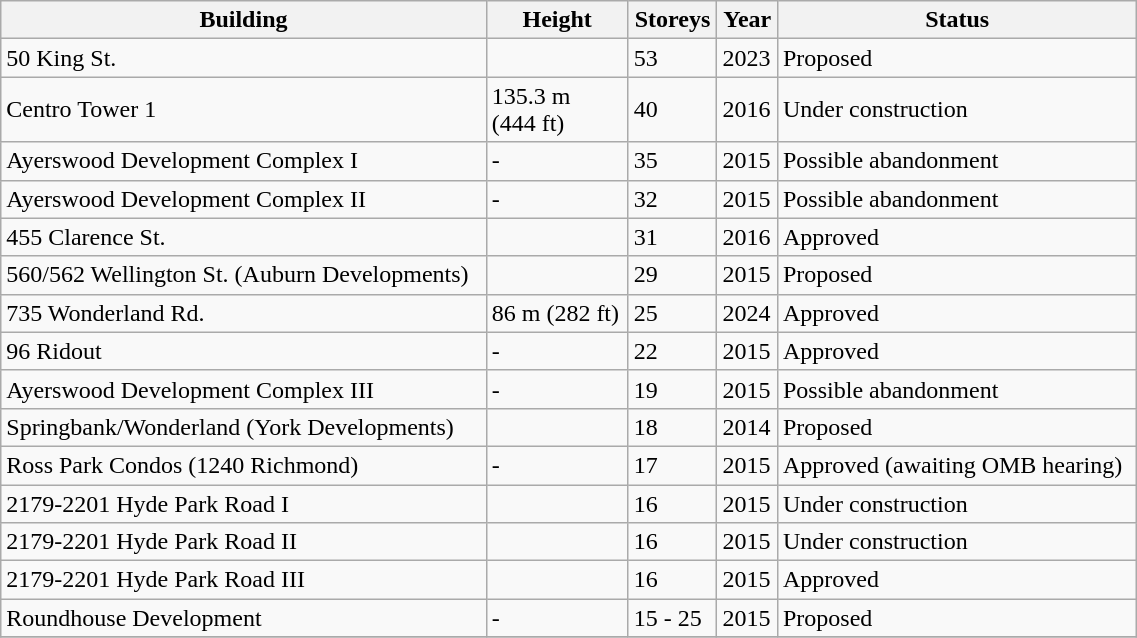<table class="wikitable sortable" style="width:60%;">
<tr>
<th>Building</th>
<th>Height</th>
<th>Storeys</th>
<th>Year</th>
<th>Status</th>
</tr>
<tr>
<td>50 King St. </td>
<td></td>
<td>53</td>
<td>2023</td>
<td>Proposed</td>
</tr>
<tr>
<td>Centro Tower 1</td>
<td>135.3 m<br>(444 ft)</td>
<td>40</td>
<td>2016</td>
<td>Under construction</td>
</tr>
<tr>
<td>Ayerswood Development Complex I</td>
<td>-</td>
<td>35</td>
<td>2015</td>
<td>Possible abandonment</td>
</tr>
<tr>
<td>Ayerswood Development Complex II</td>
<td>-</td>
<td>32</td>
<td>2015</td>
<td>Possible abandonment</td>
</tr>
<tr>
<td>455 Clarence St.</td>
<td></td>
<td>31</td>
<td>2016</td>
<td>Approved</td>
</tr>
<tr>
<td>560/562 Wellington St. (Auburn Developments)</td>
<td></td>
<td>29</td>
<td>2015</td>
<td>Proposed</td>
</tr>
<tr>
<td>735 Wonderland Rd.</td>
<td>86 m (282 ft)</td>
<td>25</td>
<td>2024</td>
<td>Approved</td>
</tr>
<tr>
<td>96 Ridout </td>
<td>-</td>
<td>22</td>
<td>2015</td>
<td>Approved</td>
</tr>
<tr>
<td>Ayerswood Development Complex III</td>
<td>-</td>
<td>19</td>
<td>2015</td>
<td>Possible abandonment</td>
</tr>
<tr>
<td>Springbank/Wonderland (York Developments)</td>
<td></td>
<td>18</td>
<td>2014</td>
<td>Proposed</td>
</tr>
<tr>
<td>Ross Park Condos (1240 Richmond)</td>
<td>-</td>
<td>17</td>
<td>2015</td>
<td>Approved (awaiting OMB hearing)</td>
</tr>
<tr>
<td>2179-2201 Hyde Park Road I</td>
<td></td>
<td>16</td>
<td>2015</td>
<td>Under construction</td>
</tr>
<tr>
<td>2179-2201 Hyde Park Road II</td>
<td></td>
<td>16</td>
<td>2015</td>
<td>Under construction</td>
</tr>
<tr>
<td>2179-2201 Hyde Park Road III</td>
<td></td>
<td>16</td>
<td>2015</td>
<td>Approved</td>
</tr>
<tr>
<td>Roundhouse Development</td>
<td>-</td>
<td>15 - 25</td>
<td>2015</td>
<td>Proposed</td>
</tr>
<tr>
</tr>
</table>
